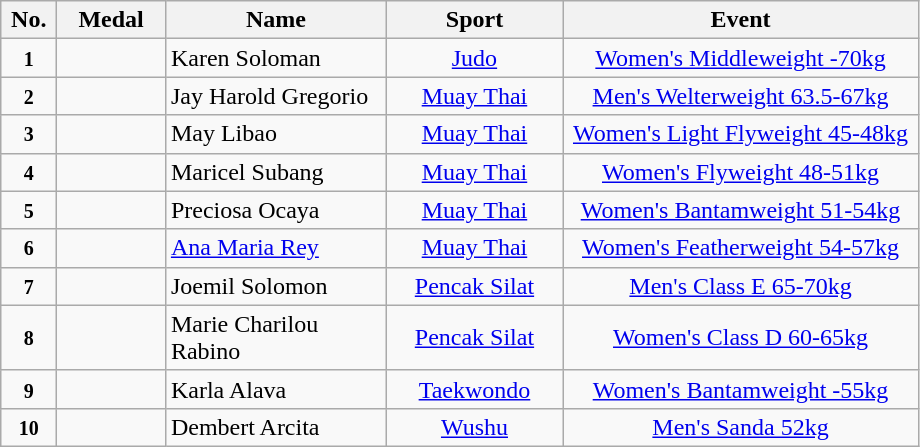<table class="wikitable" style="font-size:100%; text-align:center;">
<tr>
<th width="30">No.</th>
<th width="65">Medal</th>
<th width="140">Name</th>
<th width="110">Sport</th>
<th width="230">Event</th>
</tr>
<tr>
<td><small><strong>1</strong></small></td>
<td></td>
<td align=left>Karen Soloman</td>
<td> <a href='#'>Judo</a></td>
<td><a href='#'>Women's Middleweight -70kg</a></td>
</tr>
<tr>
<td><small><strong>2</strong></small></td>
<td></td>
<td align=left>Jay Harold Gregorio</td>
<td> <a href='#'>Muay Thai</a></td>
<td><a href='#'>Men's Welterweight 63.5-67kg</a></td>
</tr>
<tr>
<td><small><strong>3</strong></small></td>
<td></td>
<td align=left>May Libao</td>
<td> <a href='#'>Muay Thai</a></td>
<td><a href='#'>Women's Light Flyweight 45-48kg</a></td>
</tr>
<tr>
<td><small><strong>4</strong></small></td>
<td></td>
<td align=left>Maricel Subang</td>
<td> <a href='#'>Muay Thai</a></td>
<td><a href='#'>Women's Flyweight 48-51kg</a></td>
</tr>
<tr>
<td><small><strong>5</strong></small></td>
<td></td>
<td align=left>Preciosa Ocaya</td>
<td> <a href='#'>Muay Thai</a></td>
<td><a href='#'>Women's Bantamweight 51-54kg</a></td>
</tr>
<tr>
<td><small><strong>6</strong></small></td>
<td></td>
<td align=left><a href='#'>Ana Maria Rey</a></td>
<td> <a href='#'>Muay Thai</a></td>
<td><a href='#'>Women's Featherweight 54-57kg</a></td>
</tr>
<tr>
<td><small><strong>7</strong></small></td>
<td></td>
<td align=left>Joemil Solomon</td>
<td> <a href='#'>Pencak Silat</a></td>
<td><a href='#'>Men's Class E 65-70kg</a></td>
</tr>
<tr>
<td><small><strong>8</strong></small></td>
<td></td>
<td align=left>Marie Charilou Rabino</td>
<td> <a href='#'>Pencak Silat</a></td>
<td><a href='#'>Women's Class D 60-65kg</a></td>
</tr>
<tr>
<td><small><strong>9</strong></small></td>
<td></td>
<td align=left>Karla Alava</td>
<td> <a href='#'>Taekwondo</a></td>
<td><a href='#'>Women's Bantamweight -55kg</a></td>
</tr>
<tr>
<td><small><strong>10</strong></small></td>
<td></td>
<td align=left>Dembert Arcita</td>
<td> <a href='#'>Wushu</a></td>
<td><a href='#'>Men's Sanda 52kg</a></td>
</tr>
</table>
